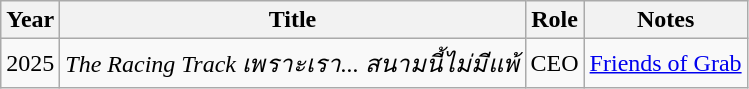<table class="wikitable">
<tr>
<th>Year</th>
<th>Title</th>
<th>Role</th>
<th>Notes</th>
</tr>
<tr>
<td>2025</td>
<td><em>The Racing Track เพราะเรา... สนามนี้ไม่มีแพ้</em></td>
<td>CEO</td>
<td><a href='#'>Friends of Grab</a></td>
</tr>
</table>
